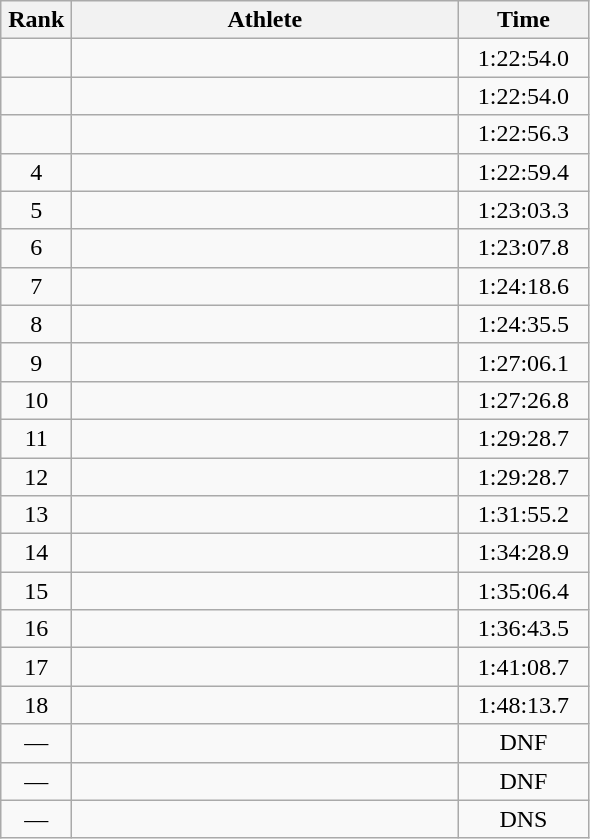<table class=wikitable style="text-align:center">
<tr>
<th width=40>Rank</th>
<th width=250>Athlete</th>
<th width=80>Time</th>
</tr>
<tr>
<td></td>
<td align=left></td>
<td>1:22:54.0</td>
</tr>
<tr>
<td></td>
<td align=left></td>
<td>1:22:54.0</td>
</tr>
<tr>
<td></td>
<td align=left></td>
<td>1:22:56.3</td>
</tr>
<tr>
<td>4</td>
<td align=left></td>
<td>1:22:59.4</td>
</tr>
<tr>
<td>5</td>
<td align=left></td>
<td>1:23:03.3</td>
</tr>
<tr>
<td>6</td>
<td align=left></td>
<td>1:23:07.8</td>
</tr>
<tr>
<td>7</td>
<td align=left></td>
<td>1:24:18.6</td>
</tr>
<tr>
<td>8</td>
<td align=left></td>
<td>1:24:35.5</td>
</tr>
<tr>
<td>9</td>
<td align=left></td>
<td>1:27:06.1</td>
</tr>
<tr>
<td>10</td>
<td align=left></td>
<td>1:27:26.8</td>
</tr>
<tr>
<td>11</td>
<td align=left></td>
<td>1:29:28.7</td>
</tr>
<tr>
<td>12</td>
<td align=left></td>
<td>1:29:28.7</td>
</tr>
<tr>
<td>13</td>
<td align=left></td>
<td>1:31:55.2</td>
</tr>
<tr>
<td>14</td>
<td align=left></td>
<td>1:34:28.9</td>
</tr>
<tr>
<td>15</td>
<td align=left></td>
<td>1:35:06.4</td>
</tr>
<tr>
<td>16</td>
<td align=left></td>
<td>1:36:43.5</td>
</tr>
<tr>
<td>17</td>
<td align=left></td>
<td>1:41:08.7</td>
</tr>
<tr>
<td>18</td>
<td align=left></td>
<td>1:48:13.7</td>
</tr>
<tr>
<td>—</td>
<td align=left></td>
<td>DNF</td>
</tr>
<tr>
<td>—</td>
<td align=left></td>
<td>DNF</td>
</tr>
<tr>
<td>—</td>
<td align=left></td>
<td>DNS</td>
</tr>
</table>
